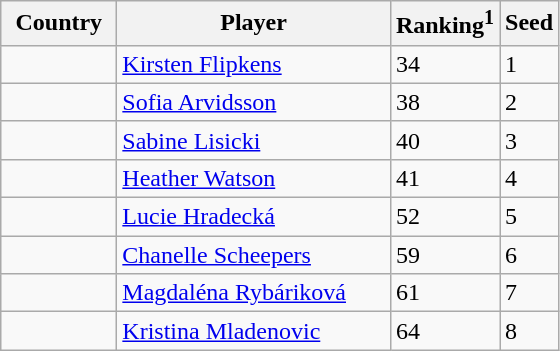<table class="sortable wikitable">
<tr>
<th width="70">Country</th>
<th width="175">Player</th>
<th>Ranking<sup>1</sup></th>
<th>Seed</th>
</tr>
<tr>
<td></td>
<td><a href='#'>Kirsten Flipkens</a></td>
<td>34</td>
<td>1</td>
</tr>
<tr>
<td></td>
<td><a href='#'>Sofia Arvidsson</a></td>
<td>38</td>
<td>2</td>
</tr>
<tr>
<td></td>
<td><a href='#'>Sabine Lisicki</a></td>
<td>40</td>
<td>3</td>
</tr>
<tr>
<td></td>
<td><a href='#'>Heather Watson</a></td>
<td>41</td>
<td>4</td>
</tr>
<tr>
<td></td>
<td><a href='#'>Lucie Hradecká</a></td>
<td>52</td>
<td>5</td>
</tr>
<tr>
<td></td>
<td><a href='#'>Chanelle Scheepers</a></td>
<td>59</td>
<td>6</td>
</tr>
<tr>
<td></td>
<td><a href='#'>Magdaléna Rybáriková</a></td>
<td>61</td>
<td>7</td>
</tr>
<tr>
<td></td>
<td><a href='#'>Kristina Mladenovic</a></td>
<td>64</td>
<td>8</td>
</tr>
</table>
